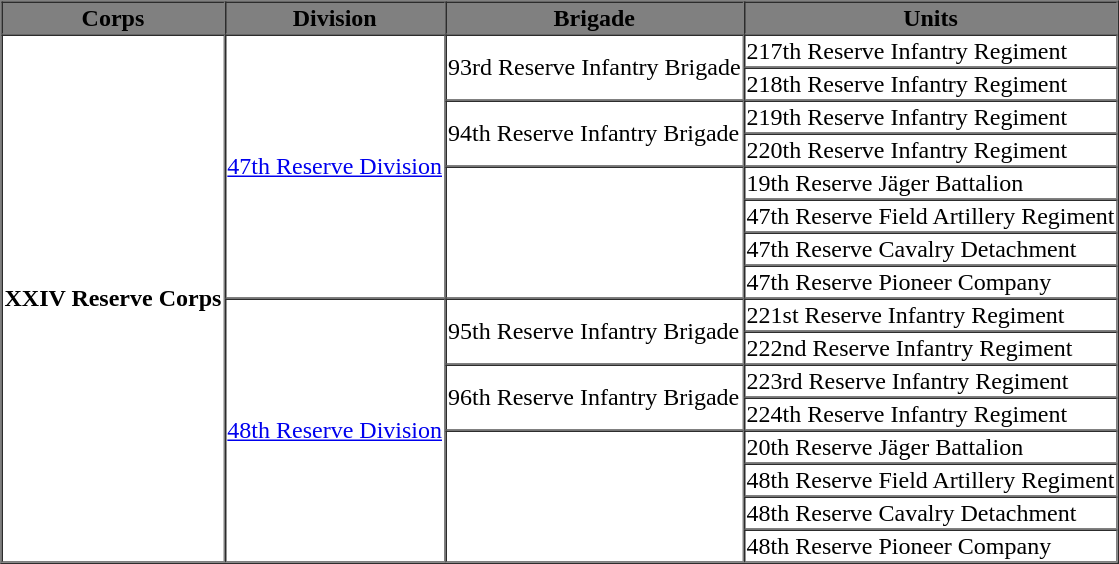<table style="float: right;" border="1" cellpadding="1" cellspacing="0" style="font-size: 100%; border: gray solid 1px; border-collapse: collapse; text-align: center;">
<tr style="background-color:grey; color:black;">
<th>Corps</th>
<th>Division</th>
<th>Brigade</th>
<th>Units</th>
</tr>
<tr>
<td ROWSPAN=16><strong>XXIV Reserve Corps</strong></td>
<td ROWSPAN=8><a href='#'>47th Reserve Division</a></td>
<td ROWSPAN=2>93rd Reserve Infantry Brigade</td>
<td>217th Reserve Infantry Regiment</td>
</tr>
<tr>
<td>218th Reserve Infantry Regiment</td>
</tr>
<tr>
<td ROWSPAN=2>94th Reserve Infantry Brigade</td>
<td>219th Reserve Infantry Regiment</td>
</tr>
<tr>
<td>220th Reserve Infantry Regiment</td>
</tr>
<tr>
<td ROWSPAN=4></td>
<td>19th Reserve Jäger Battalion</td>
</tr>
<tr>
<td>47th Reserve Field Artillery Regiment</td>
</tr>
<tr>
<td>47th Reserve Cavalry Detachment</td>
</tr>
<tr>
<td>47th Reserve Pioneer Company</td>
</tr>
<tr>
<td ROWSPAN=8><a href='#'>48th Reserve Division</a></td>
<td ROWSPAN=2>95th Reserve Infantry Brigade</td>
<td>221st Reserve Infantry Regiment</td>
</tr>
<tr>
<td>222nd Reserve Infantry Regiment</td>
</tr>
<tr>
<td ROWSPAN=2>96th Reserve Infantry Brigade</td>
<td>223rd Reserve Infantry Regiment</td>
</tr>
<tr>
<td>224th Reserve Infantry Regiment</td>
</tr>
<tr>
<td ROWSPAN=4></td>
<td>20th Reserve Jäger Battalion</td>
</tr>
<tr>
<td>48th Reserve Field Artillery Regiment</td>
</tr>
<tr>
<td>48th Reserve Cavalry Detachment</td>
</tr>
<tr>
<td>48th Reserve Pioneer Company</td>
</tr>
<tr>
</tr>
</table>
